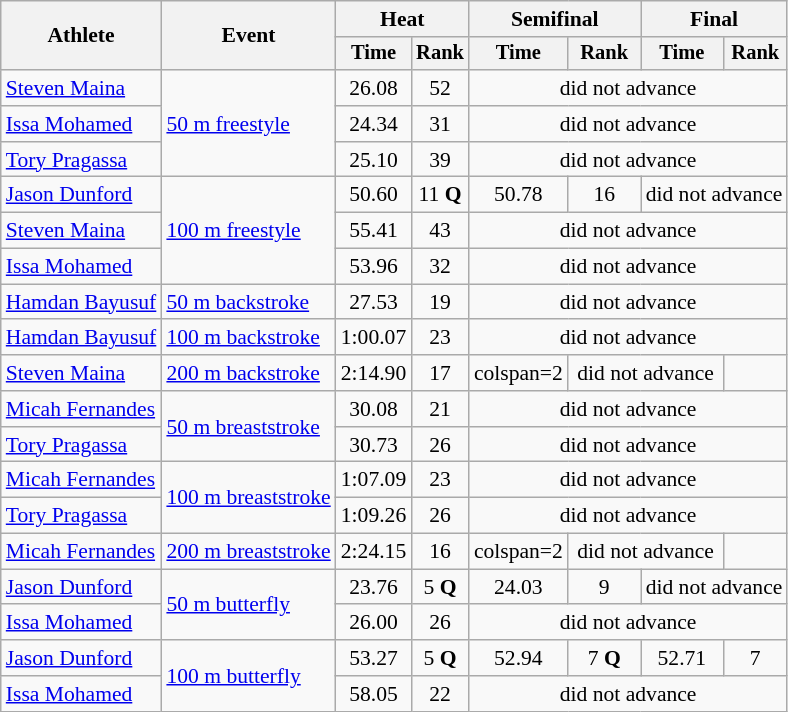<table class=wikitable style=font-size:90%>
<tr>
<th rowspan=2>Athlete</th>
<th rowspan=2>Event</th>
<th colspan=2>Heat</th>
<th colspan=2>Semifinal</th>
<th colspan=2>Final</th>
</tr>
<tr style=font-size:95%>
<th>Time</th>
<th>Rank</th>
<th>Time</th>
<th>Rank</th>
<th>Time</th>
<th>Rank</th>
</tr>
<tr align=center>
<td align=left><a href='#'>Steven Maina</a></td>
<td align=left rowspan=3><a href='#'>50 m freestyle</a></td>
<td>26.08</td>
<td>52</td>
<td colspan=4>did not advance</td>
</tr>
<tr align=center>
<td align=left><a href='#'>Issa Mohamed</a></td>
<td>24.34</td>
<td>31</td>
<td colspan=4>did not advance</td>
</tr>
<tr align=center>
<td align=left><a href='#'>Tory Pragassa</a></td>
<td>25.10</td>
<td>39</td>
<td colspan=4>did not advance</td>
</tr>
<tr align=center>
<td align=left><a href='#'>Jason Dunford</a></td>
<td align=left rowspan=3><a href='#'>100 m freestyle</a></td>
<td>50.60</td>
<td>11 <strong>Q</strong></td>
<td>50.78</td>
<td>16</td>
<td colspan=2>did not advance</td>
</tr>
<tr align=center>
<td align=left><a href='#'>Steven Maina</a></td>
<td>55.41</td>
<td>43</td>
<td colspan=4>did not advance</td>
</tr>
<tr align=center>
<td align=left><a href='#'>Issa Mohamed</a></td>
<td>53.96</td>
<td>32</td>
<td colspan=4>did not advance</td>
</tr>
<tr align=center>
<td align=left><a href='#'>Hamdan Bayusuf</a></td>
<td align=left><a href='#'>50 m backstroke</a></td>
<td>27.53</td>
<td>19</td>
<td colspan=4>did not advance</td>
</tr>
<tr align=center>
<td align=left><a href='#'>Hamdan Bayusuf</a></td>
<td align=left><a href='#'>100 m backstroke</a></td>
<td>1:00.07</td>
<td>23</td>
<td colspan=4>did not advance</td>
</tr>
<tr align=center>
<td align=left><a href='#'>Steven Maina</a></td>
<td align=left><a href='#'>200 m backstroke</a></td>
<td>2:14.90</td>
<td>17</td>
<td>colspan=2 </td>
<td colspan=2>did not advance</td>
</tr>
<tr align=center>
<td align=left><a href='#'>Micah Fernandes</a></td>
<td align=left rowspan=2><a href='#'>50 m breaststroke</a></td>
<td>30.08</td>
<td>21</td>
<td colspan=4>did not advance</td>
</tr>
<tr align=center>
<td align=left><a href='#'>Tory Pragassa</a></td>
<td>30.73</td>
<td>26</td>
<td colspan=4>did not advance</td>
</tr>
<tr align=center>
<td align=left><a href='#'>Micah Fernandes</a></td>
<td align=left rowspan=2><a href='#'>100 m breaststroke</a></td>
<td>1:07.09</td>
<td>23</td>
<td colspan=4>did not advance</td>
</tr>
<tr align=center>
<td align=left><a href='#'>Tory Pragassa</a></td>
<td>1:09.26</td>
<td>26</td>
<td colspan=4>did not advance</td>
</tr>
<tr align=center>
<td align=left><a href='#'>Micah Fernandes</a></td>
<td align=left><a href='#'>200 m breaststroke</a></td>
<td>2:24.15</td>
<td>16</td>
<td>colspan=2 </td>
<td colspan=2>did not advance</td>
</tr>
<tr align=center>
<td align=left><a href='#'>Jason Dunford</a></td>
<td align=left rowspan=2><a href='#'>50 m butterfly</a></td>
<td>23.76</td>
<td>5 <strong>Q</strong></td>
<td>24.03</td>
<td>9</td>
<td colspan=2>did not advance</td>
</tr>
<tr align=center>
<td align=left><a href='#'>Issa Mohamed</a></td>
<td>26.00</td>
<td>26</td>
<td colspan=4>did not advance</td>
</tr>
<tr align=center>
<td align=left><a href='#'>Jason Dunford</a></td>
<td align=left rowspan=2><a href='#'>100 m butterfly</a></td>
<td>53.27</td>
<td>5 <strong>Q</strong></td>
<td>52.94</td>
<td>7 <strong>Q</strong></td>
<td>52.71</td>
<td>7</td>
</tr>
<tr align=center>
<td align=left><a href='#'>Issa Mohamed</a></td>
<td>58.05</td>
<td>22</td>
<td colspan=4>did not advance</td>
</tr>
</table>
